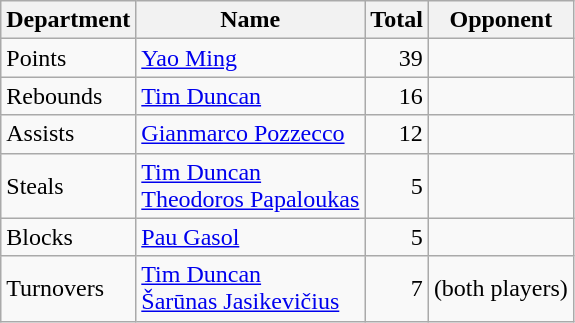<table class=wikitable>
<tr>
<th>Department</th>
<th>Name</th>
<th>Total</th>
<th>Opponent</th>
</tr>
<tr>
<td>Points</td>
<td> <a href='#'>Yao Ming</a></td>
<td align=right>39</td>
<td></td>
</tr>
<tr>
<td>Rebounds</td>
<td> <a href='#'>Tim Duncan</a></td>
<td align=right>16</td>
<td></td>
</tr>
<tr>
<td>Assists</td>
<td> <a href='#'>Gianmarco Pozzecco</a></td>
<td align=right>12</td>
<td></td>
</tr>
<tr>
<td>Steals</td>
<td> <a href='#'>Tim Duncan</a><br> <a href='#'>Theodoros Papaloukas</a></td>
<td align=right>5</td>
<td><br></td>
</tr>
<tr>
<td>Blocks</td>
<td> <a href='#'>Pau Gasol</a></td>
<td align=right>5</td>
<td></td>
</tr>
<tr>
<td>Turnovers</td>
<td> <a href='#'>Tim Duncan</a><br>  <a href='#'>Šarūnas Jasikevičius</a></td>
<td align=right>7</td>
<td> (both players)</td>
</tr>
</table>
